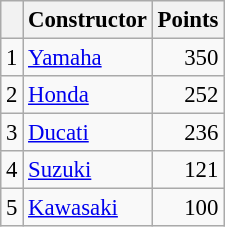<table class="wikitable" style="font-size: 95%;">
<tr>
<th></th>
<th>Constructor</th>
<th>Points</th>
</tr>
<tr>
<td align=center>1</td>
<td> <a href='#'>Yamaha</a></td>
<td align=right>350</td>
</tr>
<tr>
<td align=center>2</td>
<td> <a href='#'>Honda</a></td>
<td align=right>252</td>
</tr>
<tr>
<td align=center>3</td>
<td> <a href='#'>Ducati</a></td>
<td align=right>236</td>
</tr>
<tr>
<td align=center>4</td>
<td> <a href='#'>Suzuki</a></td>
<td align=right>121</td>
</tr>
<tr>
<td align=center>5</td>
<td> <a href='#'>Kawasaki</a></td>
<td align=right>100</td>
</tr>
</table>
